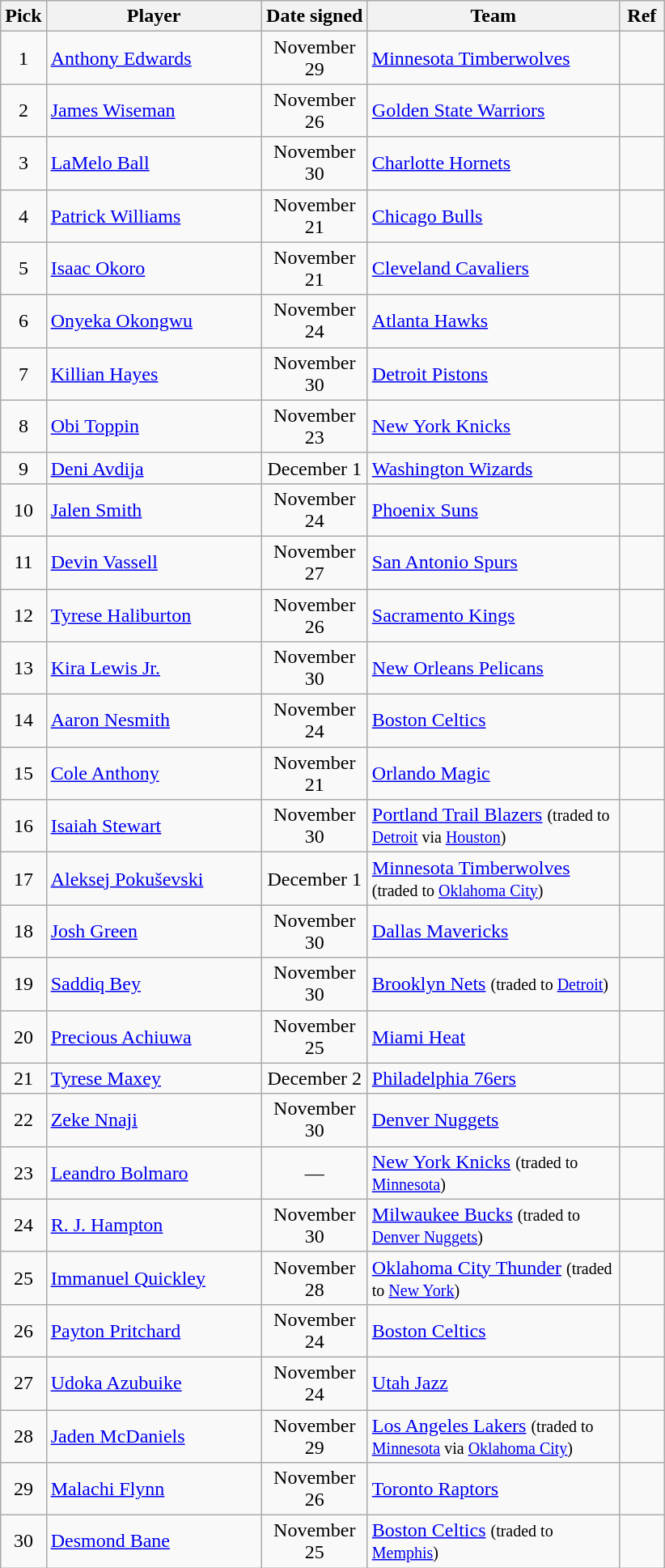<table class="wikitable sortable" style="text-align:left">
<tr>
<th style="width:30px">Pick</th>
<th style="width:170px">Player</th>
<th style="width:80px">Date signed</th>
<th style="width:200px">Team</th>
<th class="unsortable" style="width:30px">Ref</th>
</tr>
<tr>
<td align=center>1</td>
<td><a href='#'>Anthony Edwards</a></td>
<td align=center>November 29</td>
<td><a href='#'>Minnesota Timberwolves</a></td>
<td align=center></td>
</tr>
<tr>
<td align=center>2</td>
<td><a href='#'>James Wiseman</a></td>
<td align=center>November 26</td>
<td><a href='#'>Golden State Warriors</a></td>
<td align=center></td>
</tr>
<tr>
<td align=center>3</td>
<td><a href='#'>LaMelo Ball</a></td>
<td align=center>November 30</td>
<td><a href='#'>Charlotte Hornets</a></td>
<td align=center></td>
</tr>
<tr>
<td align=center>4</td>
<td><a href='#'>Patrick Williams</a></td>
<td align=center>November 21</td>
<td><a href='#'>Chicago Bulls</a></td>
<td align=center></td>
</tr>
<tr>
<td align=center>5</td>
<td><a href='#'>Isaac Okoro</a></td>
<td align=center>November 21</td>
<td><a href='#'>Cleveland Cavaliers</a></td>
<td align=center></td>
</tr>
<tr>
<td align=center>6</td>
<td><a href='#'>Onyeka Okongwu</a></td>
<td align=center>November 24</td>
<td><a href='#'>Atlanta Hawks</a></td>
<td align=center></td>
</tr>
<tr>
<td align=center>7</td>
<td><a href='#'>Killian Hayes</a></td>
<td align=center>November 30</td>
<td><a href='#'>Detroit Pistons</a></td>
<td align=center></td>
</tr>
<tr>
<td align=center>8</td>
<td><a href='#'>Obi Toppin</a></td>
<td align=center>November 23</td>
<td><a href='#'>New York Knicks</a></td>
<td align=center></td>
</tr>
<tr>
<td align=center>9</td>
<td><a href='#'>Deni Avdija</a></td>
<td align=center>December 1</td>
<td><a href='#'>Washington Wizards</a></td>
<td align=center></td>
</tr>
<tr>
<td align=center>10</td>
<td><a href='#'>Jalen Smith</a></td>
<td align=center>November 24</td>
<td><a href='#'>Phoenix Suns</a></td>
<td align=center></td>
</tr>
<tr>
<td align=center>11</td>
<td><a href='#'>Devin Vassell</a></td>
<td align=center>November 27</td>
<td><a href='#'>San Antonio Spurs</a></td>
<td align=center></td>
</tr>
<tr>
<td align=center>12</td>
<td><a href='#'>Tyrese Haliburton</a></td>
<td align=center>November 26</td>
<td><a href='#'>Sacramento Kings</a></td>
<td align=center></td>
</tr>
<tr>
<td align=center>13</td>
<td><a href='#'>Kira Lewis Jr.</a></td>
<td align=center>November 30</td>
<td><a href='#'>New Orleans Pelicans</a></td>
<td align=center></td>
</tr>
<tr>
<td align=center>14</td>
<td><a href='#'>Aaron Nesmith</a></td>
<td align=center>November 24</td>
<td><a href='#'>Boston Celtics</a></td>
<td align=center></td>
</tr>
<tr>
<td align=center>15</td>
<td><a href='#'>Cole Anthony</a></td>
<td align=center>November 21</td>
<td><a href='#'>Orlando Magic</a></td>
<td align=center></td>
</tr>
<tr>
<td align=center>16</td>
<td><a href='#'>Isaiah Stewart</a></td>
<td align=center>November 30</td>
<td><a href='#'>Portland Trail Blazers</a> <small>(traded to <a href='#'>Detroit</a> via <a href='#'>Houston</a>)</small></td>
<td align=center></td>
</tr>
<tr>
<td align=center>17</td>
<td><a href='#'>Aleksej Pokuševski</a></td>
<td align=center>December 1</td>
<td><a href='#'>Minnesota Timberwolves</a> <small>(traded to <a href='#'>Oklahoma City</a>)</small></td>
<td align=center></td>
</tr>
<tr>
<td align=center>18</td>
<td><a href='#'>Josh Green</a></td>
<td align=center>November 30</td>
<td><a href='#'>Dallas Mavericks</a></td>
<td align=center></td>
</tr>
<tr>
<td align=center>19</td>
<td><a href='#'>Saddiq Bey</a></td>
<td align=center>November 30</td>
<td><a href='#'>Brooklyn Nets</a> <small>(traded to <a href='#'>Detroit</a>)</small></td>
<td align=center></td>
</tr>
<tr>
<td align=center>20</td>
<td><a href='#'>Precious Achiuwa</a></td>
<td align=center>November 25</td>
<td><a href='#'>Miami Heat</a></td>
<td align=center></td>
</tr>
<tr>
<td align=center>21</td>
<td><a href='#'>Tyrese Maxey</a></td>
<td align=center>December 2</td>
<td><a href='#'>Philadelphia 76ers</a></td>
<td align=center></td>
</tr>
<tr>
<td align=center>22</td>
<td><a href='#'>Zeke Nnaji</a></td>
<td align=center>November 30</td>
<td><a href='#'>Denver Nuggets</a></td>
<td align=center></td>
</tr>
<tr>
<td align=center>23</td>
<td><a href='#'>Leandro Bolmaro</a></td>
<td align=center>—</td>
<td><a href='#'>New York Knicks</a> <small>(traded to <a href='#'>Minnesota</a>)</small></td>
<td align=center></td>
</tr>
<tr>
<td align=center>24</td>
<td><a href='#'>R. J. Hampton</a></td>
<td align=center>November 30</td>
<td><a href='#'>Milwaukee Bucks</a> <small>(traded to <a href='#'>Denver Nuggets</a>)</small></td>
<td align=center></td>
</tr>
<tr>
<td align=center>25</td>
<td><a href='#'>Immanuel Quickley</a></td>
<td align=center>November 28</td>
<td><a href='#'>Oklahoma City Thunder</a> <small>(traded to <a href='#'>New York</a>)</small></td>
<td align=center></td>
</tr>
<tr>
<td align=center>26</td>
<td><a href='#'>Payton Pritchard</a></td>
<td align=center>November 24</td>
<td><a href='#'>Boston Celtics</a></td>
<td align=center></td>
</tr>
<tr>
<td align=center>27</td>
<td><a href='#'>Udoka Azubuike</a></td>
<td align=center>November 24</td>
<td><a href='#'>Utah Jazz</a></td>
<td align=center></td>
</tr>
<tr>
<td align=center>28</td>
<td><a href='#'>Jaden McDaniels</a></td>
<td align=center>November 29</td>
<td><a href='#'>Los Angeles Lakers</a> <small>(traded to <a href='#'>Minnesota</a> via <a href='#'>Oklahoma City</a>)</small></td>
<td align=center></td>
</tr>
<tr>
<td align=center>29</td>
<td><a href='#'>Malachi Flynn</a></td>
<td align=center>November 26</td>
<td><a href='#'>Toronto Raptors</a></td>
<td align=center></td>
</tr>
<tr>
<td align=center>30</td>
<td><a href='#'>Desmond Bane</a></td>
<td align=center>November 25</td>
<td><a href='#'>Boston Celtics</a> <small>(traded to <a href='#'>Memphis</a>)</small></td>
<td align=center></td>
</tr>
</table>
